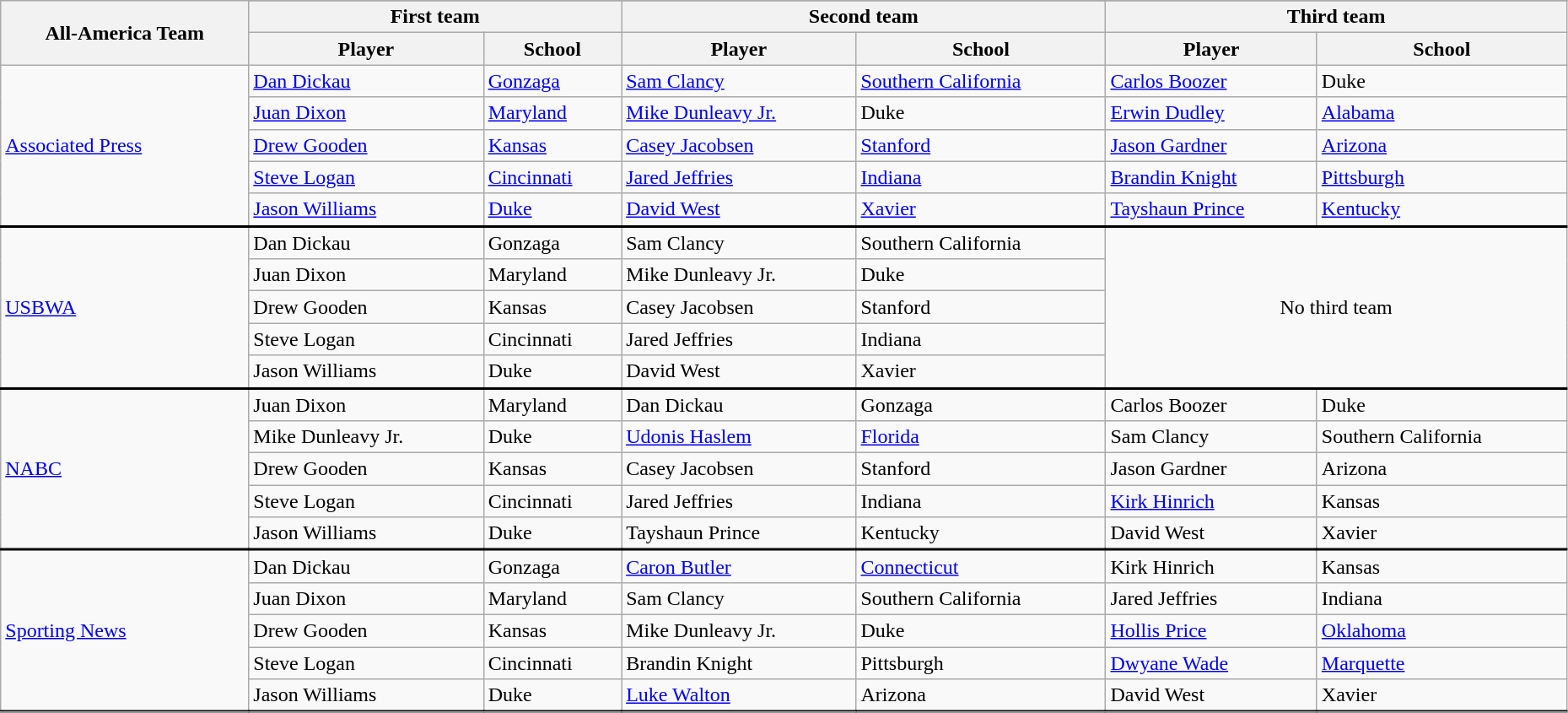<table class="wikitable" style="width:98%;">
<tr>
<th rowspan=3>All-America Team</th>
</tr>
<tr>
<th colspan=2>First team</th>
<th colspan=2>Second team</th>
<th colspan=2>Third team</th>
</tr>
<tr>
<th>Player</th>
<th>School</th>
<th>Player</th>
<th>School</th>
<th>Player</th>
<th>School</th>
</tr>
<tr>
<td rowspan=5><a href='#'>Associated Press</a></td>
<td><a href='#'>Dan Dickau</a></td>
<td><a href='#'>Gonzaga</a></td>
<td><a href='#'>Sam Clancy</a></td>
<td><a href='#'>Southern California</a></td>
<td><a href='#'>Carlos Boozer</a></td>
<td>Duke</td>
</tr>
<tr>
<td><a href='#'>Juan Dixon</a></td>
<td><a href='#'>Maryland</a></td>
<td><a href='#'>Mike Dunleavy Jr.</a></td>
<td>Duke</td>
<td><a href='#'>Erwin Dudley</a></td>
<td><a href='#'>Alabama</a></td>
</tr>
<tr>
<td><a href='#'>Drew Gooden</a></td>
<td><a href='#'>Kansas</a></td>
<td><a href='#'>Casey Jacobsen</a></td>
<td><a href='#'>Stanford</a></td>
<td><a href='#'>Jason Gardner</a></td>
<td><a href='#'>Arizona</a></td>
</tr>
<tr>
<td><a href='#'>Steve Logan</a></td>
<td><a href='#'>Cincinnati</a></td>
<td><a href='#'>Jared Jeffries</a></td>
<td><a href='#'>Indiana</a></td>
<td><a href='#'>Brandin Knight</a></td>
<td><a href='#'>Pittsburgh</a></td>
</tr>
<tr>
<td><a href='#'>Jason Williams</a></td>
<td><a href='#'>Duke</a></td>
<td><a href='#'>David West</a></td>
<td><a href='#'>Xavier</a></td>
<td><a href='#'>Tayshaun Prince</a></td>
<td><a href='#'>Kentucky</a></td>
</tr>
<tr style = "border-top:2px solid black;">
<td rowspan=5><a href='#'>USBWA</a></td>
<td>Dan Dickau</td>
<td>Gonzaga</td>
<td>Sam Clancy</td>
<td>Southern California</td>
<td rowspan=5 colspan=3 align=center>No third team</td>
</tr>
<tr>
<td>Juan Dixon</td>
<td>Maryland</td>
<td>Mike Dunleavy Jr.</td>
<td>Duke</td>
</tr>
<tr>
<td>Drew Gooden</td>
<td>Kansas</td>
<td>Casey Jacobsen</td>
<td>Stanford</td>
</tr>
<tr>
<td>Steve Logan</td>
<td>Cincinnati</td>
<td>Jared Jeffries</td>
<td>Indiana</td>
</tr>
<tr>
<td>Jason Williams</td>
<td>Duke</td>
<td>David West</td>
<td>Xavier</td>
</tr>
<tr style = "border-top:2px solid black;">
<td rowspan=5><a href='#'>NABC</a></td>
<td>Juan Dixon</td>
<td>Maryland</td>
<td>Dan Dickau</td>
<td>Gonzaga</td>
<td>Carlos Boozer</td>
<td>Duke</td>
</tr>
<tr>
<td>Mike Dunleavy Jr.</td>
<td>Duke</td>
<td><a href='#'>Udonis Haslem</a></td>
<td><a href='#'>Florida</a></td>
<td>Sam Clancy</td>
<td>Southern California</td>
</tr>
<tr>
<td>Drew Gooden</td>
<td>Kansas</td>
<td>Casey Jacobsen</td>
<td>Stanford</td>
<td>Jason Gardner</td>
<td>Arizona</td>
</tr>
<tr>
<td>Steve Logan</td>
<td>Cincinnati</td>
<td>Jared Jeffries</td>
<td>Indiana</td>
<td><a href='#'>Kirk Hinrich</a></td>
<td>Kansas</td>
</tr>
<tr>
<td>Jason Williams</td>
<td>Duke</td>
<td>Tayshaun Prince</td>
<td>Kentucky</td>
<td>David West</td>
<td>Xavier</td>
</tr>
<tr style = "border-top:2px solid black;">
<td rowspan=5><a href='#'>Sporting News</a></td>
<td>Dan Dickau</td>
<td>Gonzaga</td>
<td><a href='#'>Caron Butler</a></td>
<td><a href='#'>Connecticut</a></td>
<td>Kirk Hinrich</td>
<td>Kansas</td>
</tr>
<tr>
<td>Juan Dixon</td>
<td>Maryland</td>
<td>Sam Clancy</td>
<td>Southern California</td>
<td>Jared Jeffries</td>
<td>Indiana</td>
</tr>
<tr>
<td>Drew Gooden</td>
<td>Kansas</td>
<td>Mike Dunleavy Jr.</td>
<td>Duke</td>
<td><a href='#'>Hollis Price</a></td>
<td><a href='#'>Oklahoma</a></td>
</tr>
<tr>
<td>Steve Logan</td>
<td>Cincinnati</td>
<td>Brandin Knight</td>
<td>Pittsburgh</td>
<td><a href='#'>Dwyane Wade</a></td>
<td><a href='#'>Marquette</a></td>
</tr>
<tr>
<td>Jason Williams</td>
<td>Duke</td>
<td><a href='#'>Luke Walton</a></td>
<td>Arizona</td>
<td>David West</td>
<td>Xavier</td>
</tr>
<tr style = "border-top:2px solid black;">
</tr>
</table>
